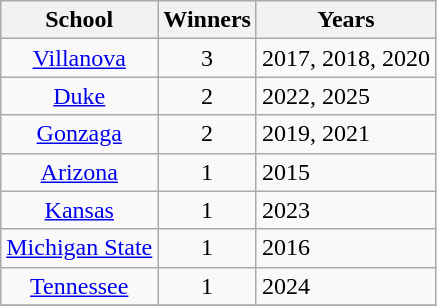<table class=wikitable>
<tr>
<th>School</th>
<th>Winners</th>
<th>Years</th>
</tr>
<tr>
<td align=center><a href='#'>Villanova</a></td>
<td align=center>3</td>
<td>2017, 2018, 2020</td>
</tr>
<tr>
<td align=center><a href='#'>Duke</a></td>
<td align=center>2</td>
<td>2022, 2025</td>
</tr>
<tr>
<td align=center><a href='#'>Gonzaga</a></td>
<td align=center>2</td>
<td>2019, 2021</td>
</tr>
<tr>
<td align=center><a href='#'>Arizona</a></td>
<td align=center>1</td>
<td>2015</td>
</tr>
<tr>
<td align=center><a href='#'>Kansas</a></td>
<td align=center>1</td>
<td>2023</td>
</tr>
<tr>
<td align=center><a href='#'>Michigan State</a></td>
<td align=center>1</td>
<td>2016</td>
</tr>
<tr>
<td align=center><a href='#'>Tennessee</a></td>
<td align=center>1</td>
<td>2024</td>
</tr>
<tr>
</tr>
</table>
